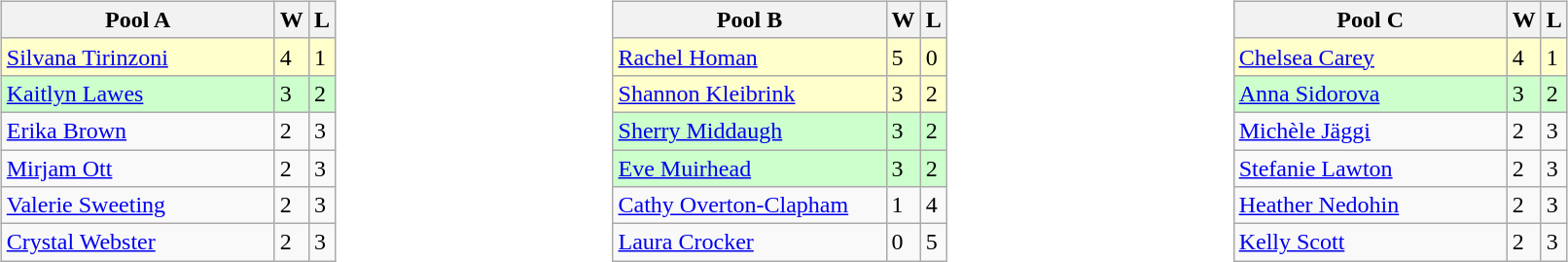<table>
<tr>
<td valign=top width=10%><br><table class=wikitable>
<tr>
<th width=180>Pool A</th>
<th>W</th>
<th>L</th>
</tr>
<tr bgcolor=#ffffcc>
<td> <a href='#'>Silvana Tirinzoni</a></td>
<td>4</td>
<td>1</td>
</tr>
<tr bgcolor=#ccffcc>
<td> <a href='#'>Kaitlyn Lawes</a></td>
<td>3</td>
<td>2</td>
</tr>
<tr>
<td> <a href='#'>Erika Brown</a></td>
<td>2</td>
<td>3</td>
</tr>
<tr>
<td> <a href='#'>Mirjam Ott</a></td>
<td>2</td>
<td>3</td>
</tr>
<tr>
<td> <a href='#'>Valerie Sweeting</a></td>
<td>2</td>
<td>3</td>
</tr>
<tr>
<td> <a href='#'>Crystal Webster</a></td>
<td>2</td>
<td>3</td>
</tr>
</table>
</td>
<td valign=top width=10%><br><table class=wikitable>
<tr>
<th width=180>Pool B</th>
<th>W</th>
<th>L</th>
</tr>
<tr bgcolor=#ffffcc>
<td> <a href='#'>Rachel Homan</a></td>
<td>5</td>
<td>0</td>
</tr>
<tr bgcolor=#ffffcc>
<td> <a href='#'>Shannon Kleibrink</a></td>
<td>3</td>
<td>2</td>
</tr>
<tr bgcolor=#ccffcc>
<td> <a href='#'>Sherry Middaugh</a></td>
<td>3</td>
<td>2</td>
</tr>
<tr bgcolor=#ccffcc>
<td> <a href='#'>Eve Muirhead</a></td>
<td>3</td>
<td>2</td>
</tr>
<tr>
<td> <a href='#'>Cathy Overton-Clapham</a></td>
<td>1</td>
<td>4</td>
</tr>
<tr>
<td> <a href='#'>Laura Crocker</a></td>
<td>0</td>
<td>5</td>
</tr>
</table>
</td>
<td valign=top width=10%><br><table class=wikitable>
<tr>
<th width=180>Pool C</th>
<th>W</th>
<th>L</th>
</tr>
<tr bgcolor=#ffffcc>
<td> <a href='#'>Chelsea Carey</a></td>
<td>4</td>
<td>1</td>
</tr>
<tr bgcolor=#ccffcc>
<td> <a href='#'>Anna Sidorova</a></td>
<td>3</td>
<td>2</td>
</tr>
<tr>
<td> <a href='#'>Michèle Jäggi</a></td>
<td>2</td>
<td>3</td>
</tr>
<tr>
<td> <a href='#'>Stefanie Lawton</a></td>
<td>2</td>
<td>3</td>
</tr>
<tr>
<td> <a href='#'>Heather Nedohin</a></td>
<td>2</td>
<td>3</td>
</tr>
<tr>
<td> <a href='#'>Kelly Scott</a></td>
<td>2</td>
<td>3</td>
</tr>
</table>
</td>
</tr>
</table>
